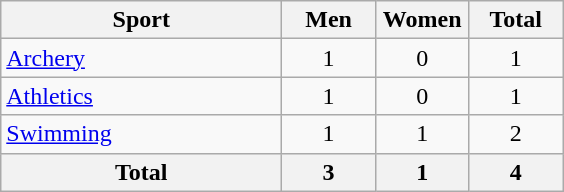<table class="wikitable sortable" style="text-align:center;">
<tr>
<th width=180>Sport</th>
<th width=55>Men</th>
<th width=55>Women</th>
<th width=55>Total</th>
</tr>
<tr>
<td align=left><a href='#'>Archery</a></td>
<td>1</td>
<td>0</td>
<td>1</td>
</tr>
<tr>
<td align=left><a href='#'>Athletics</a></td>
<td>1</td>
<td>0</td>
<td>1</td>
</tr>
<tr>
<td align=left><a href='#'>Swimming</a></td>
<td>1</td>
<td>1</td>
<td>2</td>
</tr>
<tr>
<th>Total</th>
<th>3</th>
<th>1</th>
<th>4</th>
</tr>
</table>
